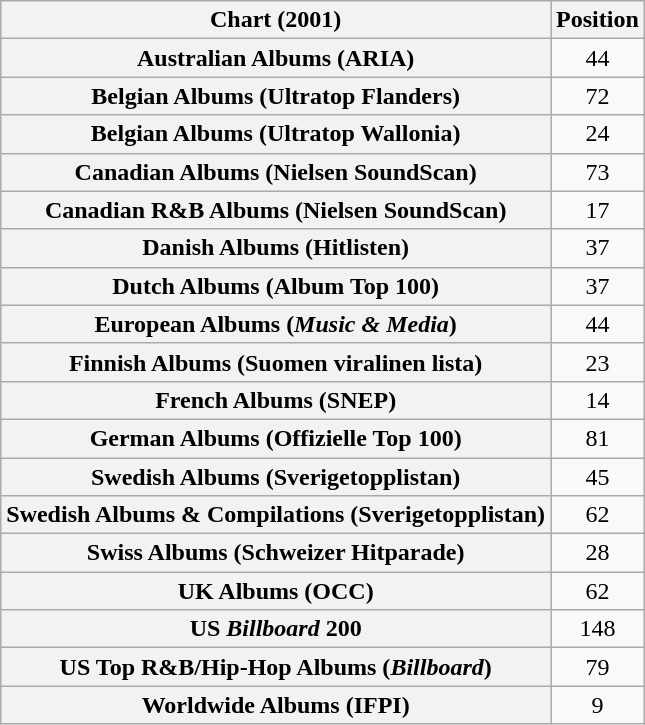<table class="wikitable sortable plainrowheaders" style="text-align:center">
<tr>
<th>Chart (2001)</th>
<th>Position</th>
</tr>
<tr>
<th scope="row">Australian Albums (ARIA)</th>
<td>44</td>
</tr>
<tr>
<th scope="row">Belgian Albums (Ultratop Flanders)</th>
<td>72</td>
</tr>
<tr>
<th scope="row">Belgian Albums (Ultratop Wallonia)</th>
<td>24</td>
</tr>
<tr>
<th scope="row">Canadian Albums (Nielsen SoundScan)</th>
<td>73</td>
</tr>
<tr>
<th scope="row">Canadian R&B Albums (Nielsen SoundScan)</th>
<td>17</td>
</tr>
<tr>
<th scope="row">Danish Albums (Hitlisten)</th>
<td>37</td>
</tr>
<tr>
<th scope="row">Dutch Albums (Album Top 100)</th>
<td>37</td>
</tr>
<tr>
<th scope="row">European Albums (<em>Music & Media</em>)</th>
<td>44</td>
</tr>
<tr>
<th scope="row">Finnish Albums (Suomen viralinen lista)</th>
<td>23</td>
</tr>
<tr>
<th scope="row">French Albums (SNEP)</th>
<td>14</td>
</tr>
<tr>
<th scope="row">German Albums (Offizielle Top 100)</th>
<td>81</td>
</tr>
<tr>
<th scope="row">Swedish Albums (Sverigetopplistan)</th>
<td>45</td>
</tr>
<tr>
<th scope="row">Swedish Albums & Compilations (Sverigetopplistan)</th>
<td>62</td>
</tr>
<tr>
<th scope="row">Swiss Albums (Schweizer Hitparade)</th>
<td>28</td>
</tr>
<tr>
<th scope="row">UK Albums (OCC)</th>
<td>62</td>
</tr>
<tr>
<th scope="row">US <em>Billboard</em> 200</th>
<td>148</td>
</tr>
<tr>
<th scope="row">US Top R&B/Hip-Hop Albums (<em>Billboard</em>)</th>
<td>79</td>
</tr>
<tr>
<th scope="row">Worldwide Albums (IFPI)</th>
<td>9</td>
</tr>
</table>
